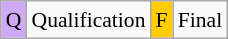<table class="wikitable" style="margin:0.5em auto; font-size:90%; line-height:1.25em;" width=150px;>
<tr>
<td style="background-color:#D0A9F5;text-align:center;">Q</td>
<td>Qualification</td>
<td style="background-color:#FFCC00;text-align:center;">F</td>
<td>Final</td>
</tr>
</table>
